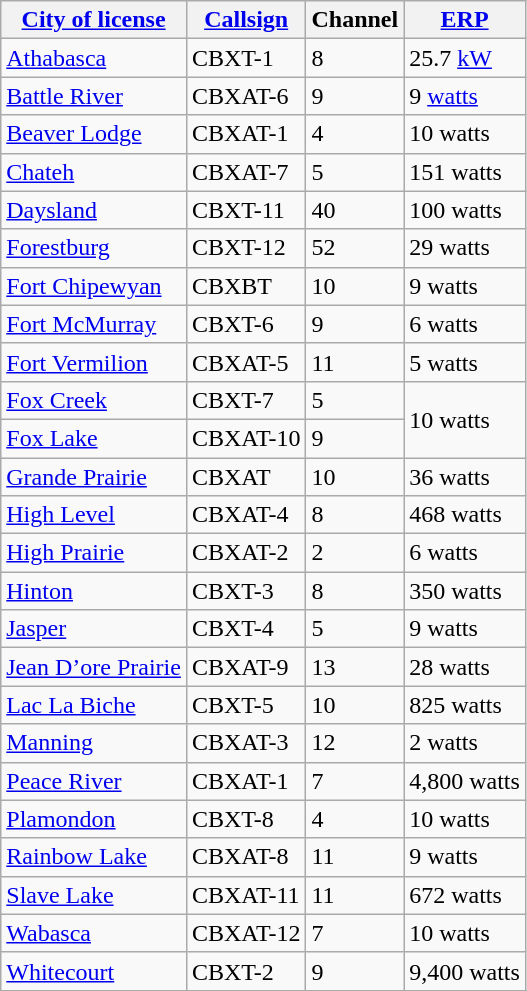<table class="wikitable sortable">
<tr>
<th><a href='#'>City of license</a></th>
<th><a href='#'>Callsign</a></th>
<th>Channel</th>
<th><a href='#'>ERP</a></th>
</tr>
<tr>
<td><a href='#'>Athabasca</a></td>
<td>CBXT-1</td>
<td>8</td>
<td>25.7 <a href='#'>kW</a></td>
</tr>
<tr>
<td><a href='#'>Battle River</a></td>
<td>CBXAT-6</td>
<td>9</td>
<td>9 <a href='#'>watts</a></td>
</tr>
<tr>
<td><a href='#'>Beaver Lodge</a></td>
<td>CBXAT-1</td>
<td>4</td>
<td>10 watts</td>
</tr>
<tr>
<td><a href='#'>Chateh</a></td>
<td>CBXAT-7</td>
<td>5</td>
<td>151 watts</td>
</tr>
<tr>
<td><a href='#'>Daysland</a></td>
<td>CBXT-11</td>
<td>40</td>
<td>100 watts</td>
</tr>
<tr>
<td><a href='#'>Forestburg</a></td>
<td>CBXT-12</td>
<td>52</td>
<td>29 watts</td>
</tr>
<tr>
<td><a href='#'>Fort Chipewyan</a></td>
<td>CBXBT</td>
<td>10</td>
<td>9 watts</td>
</tr>
<tr>
<td><a href='#'>Fort McMurray</a></td>
<td>CBXT-6</td>
<td>9</td>
<td>6 watts</td>
</tr>
<tr>
<td><a href='#'>Fort Vermilion</a></td>
<td>CBXAT-5</td>
<td>11</td>
<td>5 watts</td>
</tr>
<tr>
<td><a href='#'>Fox Creek</a></td>
<td>CBXT-7</td>
<td>5</td>
<td rowspan=2>10 watts</td>
</tr>
<tr>
<td><a href='#'>Fox Lake</a></td>
<td>CBXAT-10</td>
<td>9</td>
</tr>
<tr>
<td><a href='#'>Grande Prairie</a></td>
<td>CBXAT</td>
<td>10</td>
<td>36 watts</td>
</tr>
<tr>
<td><a href='#'>High Level</a></td>
<td>CBXAT-4</td>
<td>8</td>
<td>468 watts</td>
</tr>
<tr>
<td><a href='#'>High Prairie</a></td>
<td>CBXAT-2</td>
<td>2</td>
<td>6 watts</td>
</tr>
<tr>
<td><a href='#'>Hinton</a></td>
<td>CBXT-3</td>
<td>8</td>
<td>350 watts</td>
</tr>
<tr>
<td><a href='#'>Jasper</a></td>
<td>CBXT-4</td>
<td>5</td>
<td>9 watts</td>
</tr>
<tr>
<td><a href='#'>Jean D’ore Prairie</a></td>
<td>CBXAT-9</td>
<td>13</td>
<td>28 watts</td>
</tr>
<tr>
<td><a href='#'>Lac La Biche</a></td>
<td>CBXT-5</td>
<td>10</td>
<td>825 watts</td>
</tr>
<tr>
<td><a href='#'>Manning</a></td>
<td>CBXAT-3</td>
<td>12</td>
<td>2 watts</td>
</tr>
<tr>
<td><a href='#'>Peace River</a></td>
<td>CBXAT-1</td>
<td>7</td>
<td>4,800 watts</td>
</tr>
<tr>
<td><a href='#'>Plamondon</a></td>
<td>CBXT-8</td>
<td>4</td>
<td>10 watts</td>
</tr>
<tr>
<td><a href='#'>Rainbow Lake</a></td>
<td>CBXAT-8</td>
<td>11</td>
<td>9 watts</td>
</tr>
<tr>
<td><a href='#'>Slave Lake</a></td>
<td>CBXAT-11</td>
<td>11</td>
<td>672 watts</td>
</tr>
<tr>
<td><a href='#'>Wabasca</a></td>
<td>CBXAT-12</td>
<td>7</td>
<td>10 watts</td>
</tr>
<tr>
<td><a href='#'>Whitecourt</a></td>
<td>CBXT-2</td>
<td>9</td>
<td>9,400 watts</td>
</tr>
<tr>
</tr>
</table>
